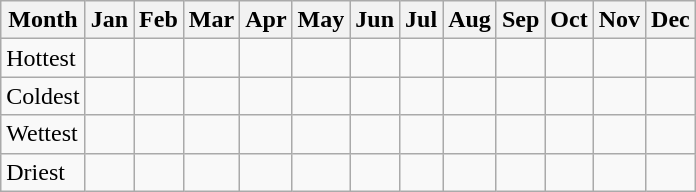<table class="wikitable">
<tr>
<th>Month</th>
<th>Jan</th>
<th>Feb</th>
<th>Mar</th>
<th>Apr</th>
<th>May</th>
<th>Jun</th>
<th>Jul</th>
<th>Aug</th>
<th>Sep</th>
<th>Oct</th>
<th>Nov</th>
<th>Dec</th>
</tr>
<tr>
<td>Hottest</td>
<td></td>
<td></td>
<td></td>
<td></td>
<td></td>
<td></td>
<td></td>
<td></td>
<td></td>
<td></td>
<td></td>
<td></td>
</tr>
<tr>
<td>Coldest</td>
<td></td>
<td></td>
<td></td>
<td></td>
<td></td>
<td></td>
<td></td>
<td></td>
<td></td>
<td></td>
<td></td>
<td></td>
</tr>
<tr>
<td>Wettest</td>
<td></td>
<td></td>
<td></td>
<td></td>
<td></td>
<td></td>
<td></td>
<td></td>
<td></td>
<td></td>
<td></td>
<td></td>
</tr>
<tr>
<td>Driest</td>
<td></td>
<td></td>
<td></td>
<td></td>
<td></td>
<td></td>
<td></td>
<td></td>
<td></td>
<td></td>
<td></td>
<td></td>
</tr>
</table>
